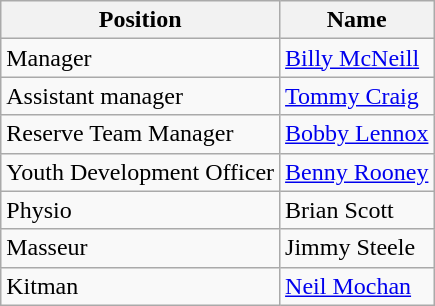<table class="wikitable">
<tr>
<th>Position</th>
<th>Name</th>
</tr>
<tr>
<td>Manager</td>
<td><a href='#'>Billy McNeill</a></td>
</tr>
<tr>
<td>Assistant manager</td>
<td><a href='#'>Tommy Craig</a></td>
</tr>
<tr>
<td>Reserve Team Manager</td>
<td><a href='#'>Bobby Lennox</a></td>
</tr>
<tr>
<td>Youth Development Officer</td>
<td><a href='#'>Benny Rooney</a></td>
</tr>
<tr>
<td>Physio</td>
<td>Brian Scott</td>
</tr>
<tr>
<td>Masseur</td>
<td>Jimmy Steele</td>
</tr>
<tr>
<td>Kitman</td>
<td><a href='#'>Neil Mochan</a></td>
</tr>
</table>
